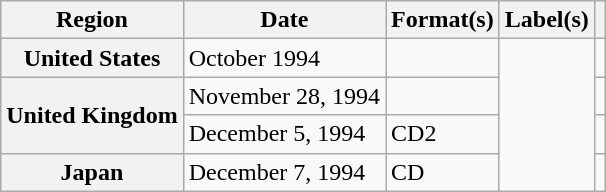<table class="wikitable plainrowheaders">
<tr>
<th scope="col">Region</th>
<th scope="col">Date</th>
<th scope="col">Format(s)</th>
<th scope="col">Label(s)</th>
<th scope="col"></th>
</tr>
<tr>
<th scope="row">United States</th>
<td>October 1994</td>
<td></td>
<td rowspan="4"></td>
<td></td>
</tr>
<tr>
<th scope="row" rowspan="2">United Kingdom</th>
<td>November 28, 1994</td>
<td></td>
<td></td>
</tr>
<tr>
<td>December 5, 1994</td>
<td>CD2</td>
<td></td>
</tr>
<tr>
<th scope="row">Japan</th>
<td>December 7, 1994</td>
<td>CD</td>
<td></td>
</tr>
</table>
